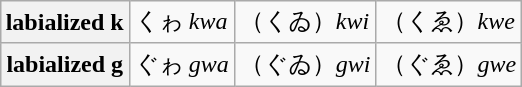<table class="wikitable" style="margin: 1em auto 1em auto" |>
<tr>
<th>labialized k</th>
<td>くゎ <em>kwa</em></td>
<td>（く<span>ゐ</span>）<em>kwi</em></td>
<td>（く<span>ゑ</span>）<em>kwe</em></td>
</tr>
<tr>
<th>labialized g</th>
<td>ぐゎ <em>gwa</em></td>
<td>（ぐ<span>ゐ</span>）<em>gwi</em></td>
<td>（ぐ<span>ゑ</span>）<em>gwe</em></td>
</tr>
</table>
